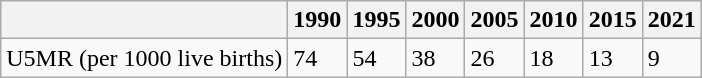<table class="wikitable">
<tr>
<th></th>
<th>1990</th>
<th>1995</th>
<th>2000</th>
<th>2005</th>
<th>2010</th>
<th>2015</th>
<th>2021</th>
</tr>
<tr>
<td>U5MR (per 1000 live births)</td>
<td>74</td>
<td>54</td>
<td>38</td>
<td>26</td>
<td>18</td>
<td>13</td>
<td>9</td>
</tr>
</table>
